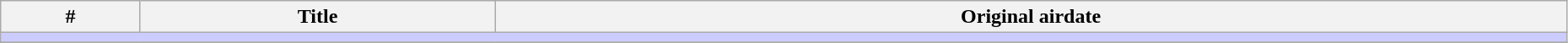<table class="wikitable" width="98%">
<tr>
<th>#</th>
<th>Title</th>
<th>Original airdate</th>
</tr>
<tr>
<td colspan="150" bgcolor="#CCF"></td>
</tr>
<tr>
</tr>
</table>
